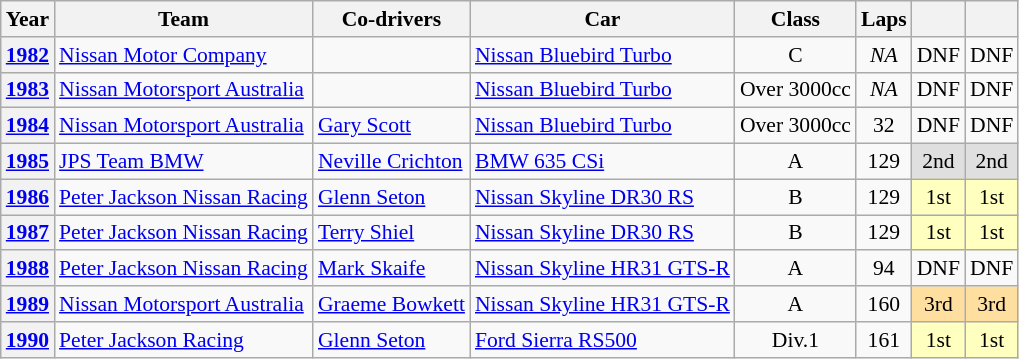<table class="wikitable" style="text-align:center; font-size:90%">
<tr>
<th>Year</th>
<th>Team</th>
<th>Co-drivers</th>
<th>Car</th>
<th>Class</th>
<th>Laps</th>
<th></th>
<th></th>
</tr>
<tr>
<th><a href='#'>1982</a></th>
<td align="left"> <a href='#'>Nissan Motor Company</a></td>
<td align="left"></td>
<td align="left"><a href='#'>Nissan Bluebird Turbo</a></td>
<td>C</td>
<td><em>NA</em></td>
<td>DNF</td>
<td>DNF</td>
</tr>
<tr>
<th><a href='#'>1983</a></th>
<td align="left"> <a href='#'>Nissan Motorsport Australia</a></td>
<td align="left"></td>
<td align="left"><a href='#'>Nissan Bluebird Turbo</a></td>
<td>Over 3000cc</td>
<td><em>NA</em></td>
<td>DNF</td>
<td>DNF</td>
</tr>
<tr>
<th><a href='#'>1984</a></th>
<td align="left"> <a href='#'>Nissan Motorsport Australia</a></td>
<td align="left"> <a href='#'>Gary Scott</a></td>
<td align="left"><a href='#'>Nissan Bluebird Turbo</a></td>
<td>Over 3000cc</td>
<td>32</td>
<td>DNF</td>
<td>DNF</td>
</tr>
<tr>
<th><a href='#'>1985</a></th>
<td align="left"> <a href='#'>JPS Team BMW</a></td>
<td align="left"> <a href='#'>Neville Crichton</a></td>
<td align="left"><a href='#'>BMW 635 CSi</a></td>
<td>A</td>
<td>129</td>
<td style="background:#dfdfdf;">2nd</td>
<td style="background:#dfdfdf;">2nd</td>
</tr>
<tr>
<th><a href='#'>1986</a></th>
<td align="left"> <a href='#'>Peter Jackson Nissan Racing</a></td>
<td align="left"> <a href='#'>Glenn Seton</a></td>
<td align="left"><a href='#'>Nissan Skyline DR30 RS</a></td>
<td>B</td>
<td>129</td>
<td style="background:#ffffbf;">1st</td>
<td style="background:#ffffbf;">1st</td>
</tr>
<tr>
<th><a href='#'>1987</a></th>
<td align="left"> <a href='#'>Peter Jackson Nissan Racing</a></td>
<td align="left"> <a href='#'>Terry Shiel</a></td>
<td align="left"><a href='#'>Nissan Skyline DR30 RS</a></td>
<td>B</td>
<td>129</td>
<td style="background:#ffffbf;">1st</td>
<td style="background:#ffffbf;">1st</td>
</tr>
<tr>
<th><a href='#'>1988</a></th>
<td align="left"> <a href='#'>Peter Jackson Nissan Racing</a></td>
<td align="left"> <a href='#'>Mark Skaife</a></td>
<td align="left"><a href='#'>Nissan Skyline HR31 GTS-R</a></td>
<td>A</td>
<td>94</td>
<td>DNF</td>
<td>DNF</td>
</tr>
<tr>
<th><a href='#'>1989</a></th>
<td align="left"> <a href='#'>Nissan Motorsport Australia</a></td>
<td align="left"> <a href='#'>Graeme Bowkett</a></td>
<td align="left"><a href='#'>Nissan Skyline HR31 GTS-R</a></td>
<td>A</td>
<td>160</td>
<td style="background:#ffdf9f;">3rd</td>
<td style="background:#ffdf9f;">3rd</td>
</tr>
<tr>
<th><a href='#'>1990</a></th>
<td align="left"> <a href='#'>Peter Jackson Racing</a></td>
<td align="left"> <a href='#'>Glenn Seton</a></td>
<td align="left"><a href='#'>Ford Sierra RS500</a></td>
<td>Div.1</td>
<td>161</td>
<td style="background:#ffffbf;">1st</td>
<td style="background:#ffffbf;">1st</td>
</tr>
</table>
